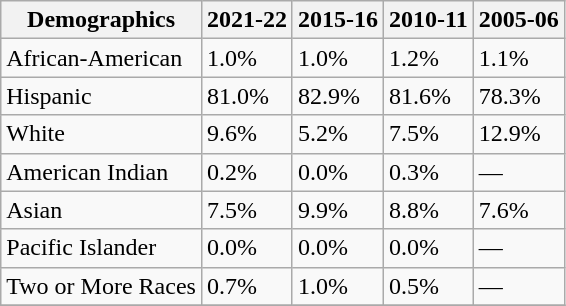<table class="wikitable sortable">
<tr>
<th>Demographics</th>
<th>2021-22</th>
<th>2015-16</th>
<th>2010-11</th>
<th>2005-06</th>
</tr>
<tr>
<td>African-American</td>
<td>1.0%</td>
<td>1.0%</td>
<td>1.2%</td>
<td>1.1%</td>
</tr>
<tr>
<td>Hispanic</td>
<td>81.0%</td>
<td>82.9%</td>
<td>81.6%</td>
<td>78.3%</td>
</tr>
<tr>
<td>White</td>
<td>9.6%</td>
<td>5.2%</td>
<td>7.5%</td>
<td>12.9%</td>
</tr>
<tr>
<td>American Indian</td>
<td>0.2%</td>
<td>0.0%</td>
<td>0.3%</td>
<td>—</td>
</tr>
<tr>
<td>Asian</td>
<td>7.5%</td>
<td>9.9%</td>
<td>8.8%</td>
<td>7.6%</td>
</tr>
<tr>
<td>Pacific Islander</td>
<td>0.0%</td>
<td>0.0%</td>
<td>0.0%</td>
<td>—</td>
</tr>
<tr>
<td>Two or More Races</td>
<td>0.7%</td>
<td>1.0%</td>
<td>0.5%</td>
<td>—</td>
</tr>
<tr>
</tr>
</table>
